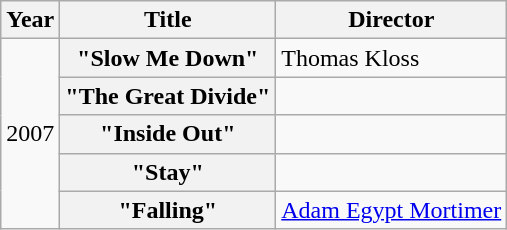<table class="wikitable plainrowheaders" style="text-align:center;">
<tr>
<th>Year</th>
<th>Title</th>
<th>Director</th>
</tr>
<tr>
<td rowspan="5">2007</td>
<th scope="row">"Slow Me Down"</th>
<td style="text-align:left;">Thomas Kloss</td>
</tr>
<tr>
<th scope="row">"The Great Divide"</th>
<td></td>
</tr>
<tr>
<th scope="row">"Inside Out"</th>
<td></td>
</tr>
<tr>
<th scope="row">"Stay"</th>
<td></td>
</tr>
<tr>
<th scope="row">"Falling"</th>
<td style="text-align:left;"><a href='#'>Adam Egypt Mortimer</a></td>
</tr>
</table>
